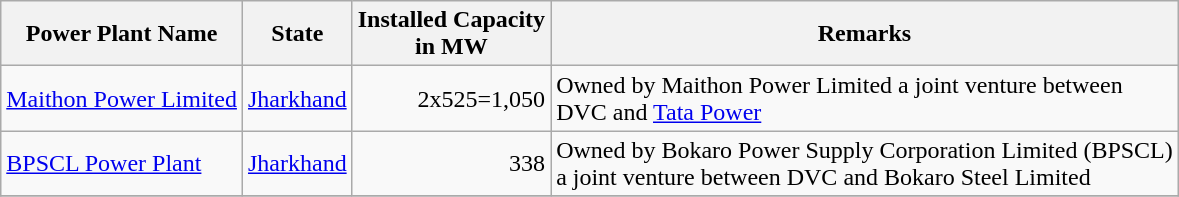<table class="wikitable sortable">
<tr>
<th>Power Plant Name</th>
<th>State</th>
<th data-sort-type="numeric">Installed Capacity<br>in MW</th>
<th>Remarks</th>
</tr>
<tr>
<td><a href='#'>Maithon Power Limited</a></td>
<td><a href='#'>Jharkhand</a></td>
<td align="right">2x525=1,050</td>
<td>Owned by Maithon Power Limited a joint venture between<br>DVC and <a href='#'>Tata Power</a></td>
</tr>
<tr>
<td><a href='#'>BPSCL Power Plant</a></td>
<td><a href='#'>Jharkhand</a></td>
<td align="right">338</td>
<td>Owned by Bokaro Power Supply Corporation Limited (BPSCL)<br>a joint venture between DVC and Bokaro Steel Limited</td>
</tr>
<tr>
</tr>
</table>
